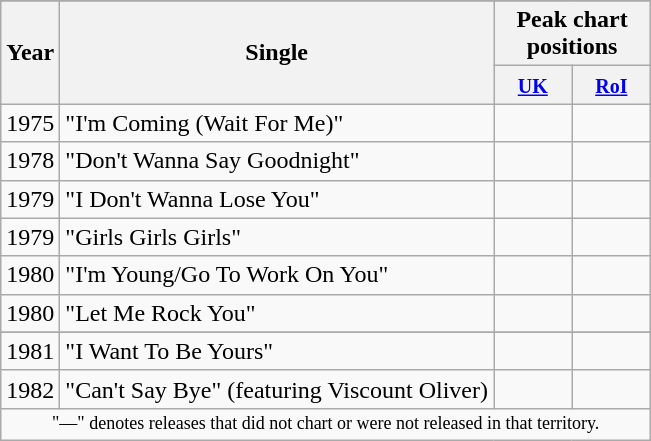<table class="wikitable">
<tr>
</tr>
<tr>
<th scope="col" rowspan="2">Year</th>
<th scope="col" rowspan="2">Single</th>
<th scope="col" colspan="2">Peak chart positions</th>
</tr>
<tr>
<th style="width:45px;"><small><a href='#'>UK</a></small><br></th>
<th style="width:45px;"><small><a href='#'>RoI</a></small><br></th>
</tr>
<tr>
<td>1975</td>
<td>"I'm Coming (Wait For Me)"</td>
<td></td>
<td></td>
</tr>
<tr>
<td>1978</td>
<td>"Don't Wanna Say Goodnight"</td>
<td></td>
<td></td>
</tr>
<tr>
<td>1979</td>
<td>"I Don't Wanna Lose You"</td>
<td></td>
<td></td>
</tr>
<tr>
<td>1979</td>
<td>"Girls Girls Girls"</td>
<td></td>
<td></td>
</tr>
<tr>
<td>1980</td>
<td>"I'm Young/Go To Work On You"</td>
<td></td>
<td></td>
</tr>
<tr>
<td>1980</td>
<td>"Let Me Rock You"</td>
<td></td>
<td></td>
</tr>
<tr>
</tr>
<tr>
<td>1981</td>
<td>"I Want To Be Yours"</td>
<td></td>
<td></td>
</tr>
<tr>
<td>1982</td>
<td>"Can't Say Bye" (featuring Viscount Oliver)</td>
<td></td>
<td></td>
</tr>
<tr>
<td colspan="4" style="text-align:center; font-size:9pt;">"—" denotes releases that did not chart or were not released in that territory.</td>
</tr>
</table>
